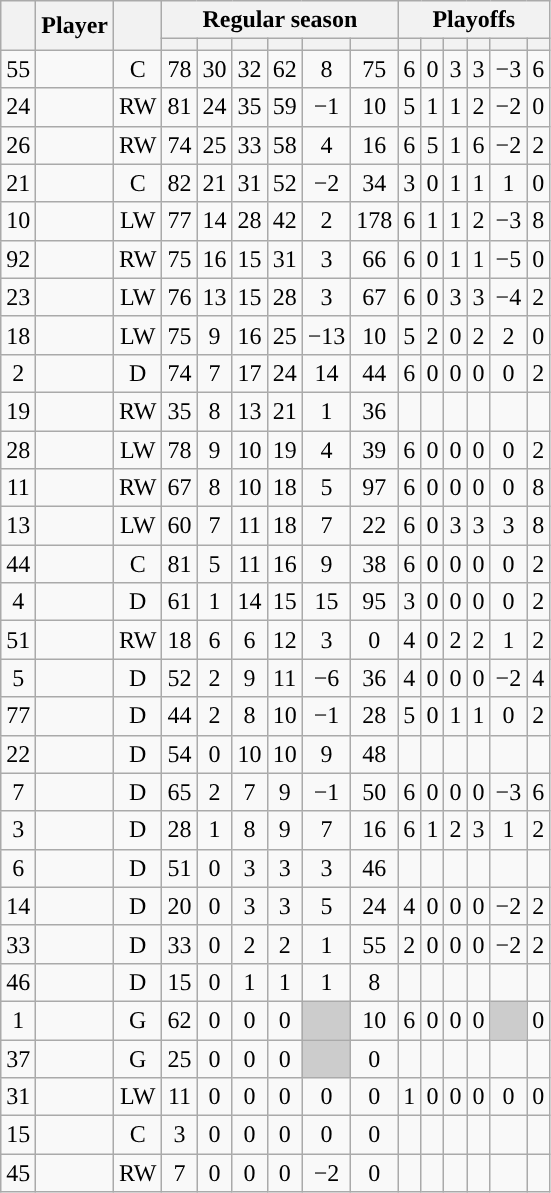<table class="wikitable sortable plainrowheaders" style="text-align:center;">
<tr>
<th scope="col" data-sort-type="number" rowspan="2"></th>
<th scope="col" rowspan="2">Player</th>
<th scope="col" rowspan="2"></th>
<th scope=colgroup colspan=6>Regular season</th>
<th scope=colgroup colspan=6>Playoffs</th>
</tr>
<tr>
<th scope="col" data-sort-type="number"></th>
<th scope="col" data-sort-type="number"></th>
<th scope="col" data-sort-type="number"></th>
<th scope="col" data-sort-type="number"></th>
<th scope="col" data-sort-type="number"></th>
<th scope="col" data-sort-type="number"></th>
<th scope="col" data-sort-type="number"></th>
<th scope="col" data-sort-type="number"></th>
<th scope="col" data-sort-type="number"></th>
<th scope="col" data-sort-type="number"></th>
<th scope="col" data-sort-type="number"></th>
<th scope="col" data-sort-type="number"></th>
</tr>
<tr>
<td scope="row">55</td>
<td align="left"></td>
<td>C</td>
<td>78</td>
<td>30</td>
<td>32</td>
<td>62</td>
<td>8</td>
<td>75</td>
<td>6</td>
<td>0</td>
<td>3</td>
<td>3</td>
<td>−3</td>
<td>6</td>
</tr>
<tr>
<td scope="row">24</td>
<td align="left"></td>
<td>RW</td>
<td>81</td>
<td>24</td>
<td>35</td>
<td>59</td>
<td>−1</td>
<td>10</td>
<td>5</td>
<td>1</td>
<td>1</td>
<td>2</td>
<td>−2</td>
<td>0</td>
</tr>
<tr>
<td scope="row">26</td>
<td align="left"></td>
<td>RW</td>
<td>74</td>
<td>25</td>
<td>33</td>
<td>58</td>
<td>4</td>
<td>16</td>
<td>6</td>
<td>5</td>
<td>1</td>
<td>6</td>
<td>−2</td>
<td>2</td>
</tr>
<tr>
<td scope="row">21</td>
<td align="left"></td>
<td>C</td>
<td>82</td>
<td>21</td>
<td>31</td>
<td>52</td>
<td>−2</td>
<td>34</td>
<td>3</td>
<td>0</td>
<td>1</td>
<td>1</td>
<td>1</td>
<td>0</td>
</tr>
<tr>
<td scope="row">10</td>
<td align="left"></td>
<td>LW</td>
<td>77</td>
<td>14</td>
<td>28</td>
<td>42</td>
<td>2</td>
<td>178</td>
<td>6</td>
<td>1</td>
<td>1</td>
<td>2</td>
<td>−3</td>
<td>8</td>
</tr>
<tr>
<td scope="row">92</td>
<td align="left"></td>
<td>RW</td>
<td>75</td>
<td>16</td>
<td>15</td>
<td>31</td>
<td>3</td>
<td>66</td>
<td>6</td>
<td>0</td>
<td>1</td>
<td>1</td>
<td>−5</td>
<td>0</td>
</tr>
<tr>
<td scope="row">23</td>
<td align="left"></td>
<td>LW</td>
<td>76</td>
<td>13</td>
<td>15</td>
<td>28</td>
<td>3</td>
<td>67</td>
<td>6</td>
<td>0</td>
<td>3</td>
<td>3</td>
<td>−4</td>
<td>2</td>
</tr>
<tr>
<td scope="row">18</td>
<td align="left"></td>
<td>LW</td>
<td>75</td>
<td>9</td>
<td>16</td>
<td>25</td>
<td>−13</td>
<td>10</td>
<td>5</td>
<td>2</td>
<td>0</td>
<td>2</td>
<td>2</td>
<td>0</td>
</tr>
<tr>
<td scope="row">2</td>
<td align="left"></td>
<td>D</td>
<td>74</td>
<td>7</td>
<td>17</td>
<td>24</td>
<td>14</td>
<td>44</td>
<td>6</td>
<td>0</td>
<td>0</td>
<td>0</td>
<td>0</td>
<td>2</td>
</tr>
<tr>
<td scope="row">19</td>
<td align="left"></td>
<td>RW</td>
<td>35</td>
<td>8</td>
<td>13</td>
<td>21</td>
<td>1</td>
<td>36</td>
<td></td>
<td></td>
<td></td>
<td></td>
<td></td>
<td></td>
</tr>
<tr>
<td scope="row">28</td>
<td align="left"></td>
<td>LW</td>
<td>78</td>
<td>9</td>
<td>10</td>
<td>19</td>
<td>4</td>
<td>39</td>
<td>6</td>
<td>0</td>
<td>0</td>
<td>0</td>
<td>0</td>
<td>2</td>
</tr>
<tr>
<td scope="row">11</td>
<td align="left"></td>
<td>RW</td>
<td>67</td>
<td>8</td>
<td>10</td>
<td>18</td>
<td>5</td>
<td>97</td>
<td>6</td>
<td>0</td>
<td>0</td>
<td>0</td>
<td>0</td>
<td>8</td>
</tr>
<tr>
<td scope="row">13</td>
<td align="left"></td>
<td>LW</td>
<td>60</td>
<td>7</td>
<td>11</td>
<td>18</td>
<td>7</td>
<td>22</td>
<td>6</td>
<td>0</td>
<td>3</td>
<td>3</td>
<td>3</td>
<td>8</td>
</tr>
<tr>
<td scope="row">44</td>
<td align="left"></td>
<td>C</td>
<td>81</td>
<td>5</td>
<td>11</td>
<td>16</td>
<td>9</td>
<td>38</td>
<td>6</td>
<td>0</td>
<td>0</td>
<td>0</td>
<td>0</td>
<td>2</td>
</tr>
<tr>
<td scope="row">4</td>
<td align="left"></td>
<td>D</td>
<td>61</td>
<td>1</td>
<td>14</td>
<td>15</td>
<td>15</td>
<td>95</td>
<td>3</td>
<td>0</td>
<td>0</td>
<td>0</td>
<td>0</td>
<td>2</td>
</tr>
<tr>
<td scope="row">51</td>
<td align="left"></td>
<td>RW</td>
<td>18</td>
<td>6</td>
<td>6</td>
<td>12</td>
<td>3</td>
<td>0</td>
<td>4</td>
<td>0</td>
<td>2</td>
<td>2</td>
<td>1</td>
<td>2</td>
</tr>
<tr>
<td scope="row">5</td>
<td align="left"></td>
<td>D</td>
<td>52</td>
<td>2</td>
<td>9</td>
<td>11</td>
<td>−6</td>
<td>36</td>
<td>4</td>
<td>0</td>
<td>0</td>
<td>0</td>
<td>−2</td>
<td>4</td>
</tr>
<tr>
<td scope="row">77</td>
<td align="left"></td>
<td>D</td>
<td>44</td>
<td>2</td>
<td>8</td>
<td>10</td>
<td>−1</td>
<td>28</td>
<td>5</td>
<td>0</td>
<td>1</td>
<td>1</td>
<td>0</td>
<td>2</td>
</tr>
<tr>
<td scope="row">22</td>
<td align="left"></td>
<td>D</td>
<td>54</td>
<td>0</td>
<td>10</td>
<td>10</td>
<td>9</td>
<td>48</td>
<td></td>
<td></td>
<td></td>
<td></td>
<td></td>
<td></td>
</tr>
<tr>
<td scope="row">7</td>
<td align="left"></td>
<td>D</td>
<td>65</td>
<td>2</td>
<td>7</td>
<td>9</td>
<td>−1</td>
<td>50</td>
<td>6</td>
<td>0</td>
<td>0</td>
<td>0</td>
<td>−3</td>
<td>6</td>
</tr>
<tr>
<td scope="row">3</td>
<td align="left"></td>
<td>D</td>
<td>28</td>
<td>1</td>
<td>8</td>
<td>9</td>
<td>7</td>
<td>16</td>
<td>6</td>
<td>1</td>
<td>2</td>
<td>3</td>
<td>1</td>
<td>2</td>
</tr>
<tr>
<td scope="row">6</td>
<td align="left"></td>
<td>D</td>
<td>51</td>
<td>0</td>
<td>3</td>
<td>3</td>
<td>3</td>
<td>46</td>
<td></td>
<td></td>
<td></td>
<td></td>
<td></td>
<td></td>
</tr>
<tr>
<td scope="row">14</td>
<td align="left"></td>
<td>D</td>
<td>20</td>
<td>0</td>
<td>3</td>
<td>3</td>
<td>5</td>
<td>24</td>
<td>4</td>
<td>0</td>
<td>0</td>
<td>0</td>
<td>−2</td>
<td>2</td>
</tr>
<tr>
<td scope="row">33</td>
<td align="left"></td>
<td>D</td>
<td>33</td>
<td>0</td>
<td>2</td>
<td>2</td>
<td>1</td>
<td>55</td>
<td>2</td>
<td>0</td>
<td>0</td>
<td>0</td>
<td>−2</td>
<td>2</td>
</tr>
<tr>
<td scope="row">46</td>
<td align="left"></td>
<td>D</td>
<td>15</td>
<td>0</td>
<td>1</td>
<td>1</td>
<td>1</td>
<td>8</td>
<td></td>
<td></td>
<td></td>
<td></td>
<td></td>
<td></td>
</tr>
<tr>
<td scope="row">1</td>
<td align="left"></td>
<td>G</td>
<td>62</td>
<td>0</td>
<td>0</td>
<td>0</td>
<td style="background:#ccc"></td>
<td>10</td>
<td>6</td>
<td>0</td>
<td>0</td>
<td>0</td>
<td style="background:#ccc"></td>
<td>0</td>
</tr>
<tr>
<td scope="row">37</td>
<td align="left"></td>
<td>G</td>
<td>25</td>
<td>0</td>
<td>0</td>
<td>0</td>
<td style="background:#ccc"></td>
<td>0</td>
<td></td>
<td></td>
<td></td>
<td></td>
<td></td>
<td></td>
</tr>
<tr>
<td scope="row">31</td>
<td align="left"></td>
<td>LW</td>
<td>11</td>
<td>0</td>
<td>0</td>
<td>0</td>
<td>0</td>
<td>0</td>
<td>1</td>
<td>0</td>
<td>0</td>
<td>0</td>
<td>0</td>
<td>0</td>
</tr>
<tr>
<td scope="row">15</td>
<td align="left"></td>
<td>C</td>
<td>3</td>
<td>0</td>
<td>0</td>
<td>0</td>
<td>0</td>
<td>0</td>
<td></td>
<td></td>
<td></td>
<td></td>
<td></td>
<td></td>
</tr>
<tr>
<td scope="row">45</td>
<td align="left"></td>
<td>RW</td>
<td>7</td>
<td>0</td>
<td>0</td>
<td>0</td>
<td>−2</td>
<td>0</td>
<td></td>
<td></td>
<td></td>
<td></td>
<td></td>
<td></td>
</tr>
</table>
